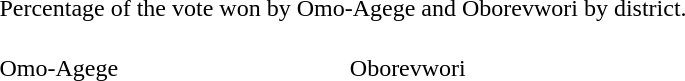<table align=center>
<tr>
<td colspan=2>Percentage of the vote won by Omo-Agege and Oborevwori by district.</td>
</tr>
<tr>
<td><br>Omo-Agege<br>  </td>
<td><br>Oborevwori<br>  </td>
</tr>
</table>
